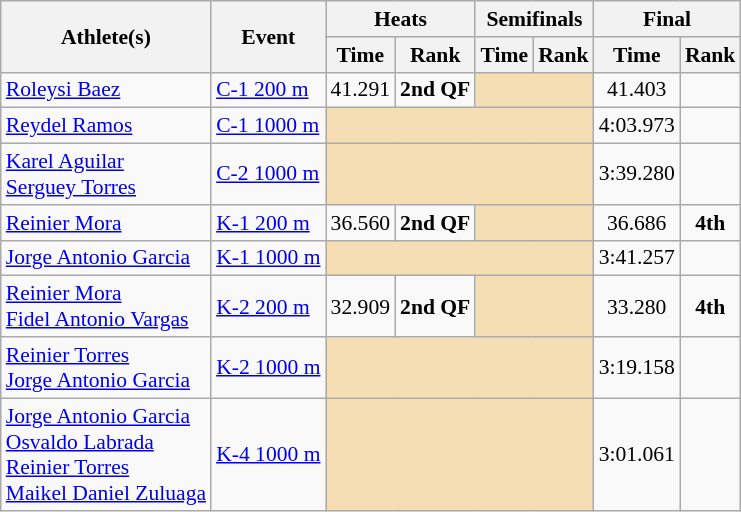<table class="wikitable" style="font-size:90%">
<tr>
<th rowspan=2>Athlete(s)</th>
<th rowspan=2>Event</th>
<th colspan=2>Heats</th>
<th colspan=2>Semifinals</th>
<th colspan=2>Final</th>
</tr>
<tr>
<th>Time</th>
<th>Rank</th>
<th>Time</th>
<th>Rank</th>
<th>Time</th>
<th>Rank</th>
</tr>
<tr>
<td><a href='#'>Roleysi Baez</a></td>
<td><a href='#'>C-1 200 m</a></td>
<td align=center>41.291</td>
<td align=center><strong>2nd QF</strong></td>
<td bgcolor=wheat colspan="2"></td>
<td align=center>41.403</td>
<td align=center></td>
</tr>
<tr>
<td><a href='#'>Reydel Ramos</a></td>
<td><a href='#'>C-1 1000 m</a></td>
<td bgcolor=wheat colspan="4"></td>
<td align=center>4:03.973</td>
<td align=center></td>
</tr>
<tr>
<td><a href='#'>Karel Aguilar</a><br><a href='#'>Serguey Torres</a></td>
<td><a href='#'>C-2 1000 m</a></td>
<td bgcolor=wheat colspan="4"></td>
<td align=center>3:39.280</td>
<td align=center></td>
</tr>
<tr>
<td><a href='#'>Reinier Mora</a></td>
<td><a href='#'>K-1 200 m</a></td>
<td align=center>36.560</td>
<td align=center><strong>2nd QF</strong></td>
<td bgcolor=wheat colspan="2"></td>
<td align=center>36.686</td>
<td align=center><strong>4th</strong></td>
</tr>
<tr>
<td><a href='#'>Jorge Antonio Garcia</a></td>
<td><a href='#'>K-1 1000 m</a></td>
<td bgcolor=wheat colspan="4"></td>
<td align=center>3:41.257</td>
<td align=center></td>
</tr>
<tr>
<td><a href='#'>Reinier Mora</a><br><a href='#'>Fidel Antonio Vargas</a></td>
<td><a href='#'>K-2 200 m</a></td>
<td align=center>32.909</td>
<td align=center><strong>2nd QF</strong></td>
<td bgcolor=wheat colspan="2"></td>
<td align=center>33.280</td>
<td align=center><strong>4th</strong></td>
</tr>
<tr>
<td><a href='#'>Reinier Torres</a><br><a href='#'>Jorge Antonio Garcia</a></td>
<td><a href='#'>K-2 1000 m</a></td>
<td bgcolor=wheat colspan="4"></td>
<td align=center>3:19.158</td>
<td align=center></td>
</tr>
<tr>
<td><a href='#'>Jorge Antonio Garcia</a><br><a href='#'>Osvaldo Labrada</a><br><a href='#'>Reinier Torres</a><br><a href='#'>Maikel Daniel Zuluaga</a></td>
<td><a href='#'>K-4 1000 m</a></td>
<td bgcolor=wheat colspan="4"></td>
<td align=center>3:01.061</td>
<td align=center></td>
</tr>
</table>
